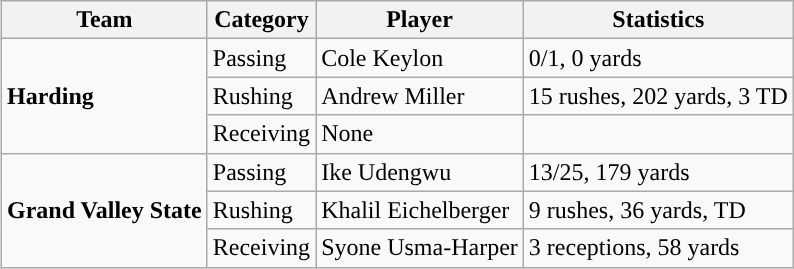<table class="wikitable" style="float: right;">
<tr>
<th>Team</th>
<th>Category</th>
<th>Player</th>
<th>Statistics</th>
</tr>
<tr>
<td rowspan=3><strong>Harding</strong></td>
<td>Passing</td>
<td>Cole Keylon</td>
<td>0/1, 0 yards</td>
</tr>
<tr>
<td>Rushing</td>
<td>Andrew Miller</td>
<td>15 rushes, 202 yards, 3 TD</td>
</tr>
<tr>
<td>Receiving</td>
<td>None</td>
<td></td>
</tr>
<tr>
<td rowspan=3><strong>Grand Valley State</strong></td>
<td>Passing</td>
<td>Ike Udengwu</td>
<td>13/25, 179 yards</td>
</tr>
<tr>
<td>Rushing</td>
<td>Khalil Eichelberger</td>
<td>9 rushes, 36 yards, TD</td>
</tr>
<tr>
<td>Receiving</td>
<td>Syone Usma-Harper</td>
<td>3 receptions, 58 yards</td>
</tr>
</table>
